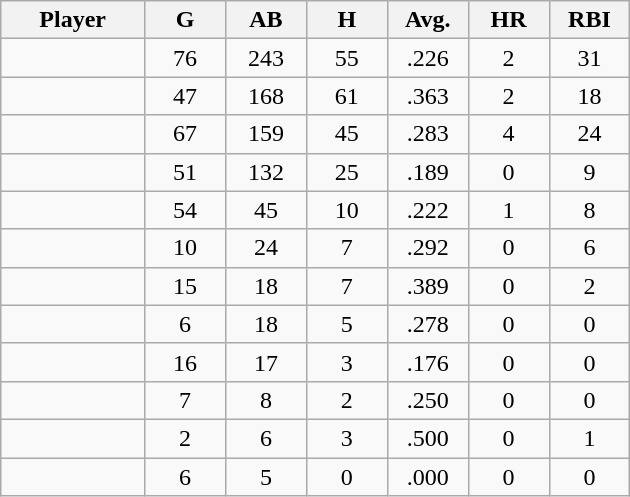<table class="wikitable sortable">
<tr>
<th bgcolor="#DDDDFF" width="16%">Player</th>
<th bgcolor="#DDDDFF" width="9%">G</th>
<th bgcolor="#DDDDFF" width="9%">AB</th>
<th bgcolor="#DDDDFF" width="9%">H</th>
<th bgcolor="#DDDDFF" width="9%">Avg.</th>
<th bgcolor="#DDDDFF" width="9%">HR</th>
<th bgcolor="#DDDDFF" width="9%">RBI</th>
</tr>
<tr align="center">
<td></td>
<td>76</td>
<td>243</td>
<td>55</td>
<td>.226</td>
<td>2</td>
<td>31</td>
</tr>
<tr align="center">
<td></td>
<td>47</td>
<td>168</td>
<td>61</td>
<td>.363</td>
<td>2</td>
<td>18</td>
</tr>
<tr align="center">
<td></td>
<td>67</td>
<td>159</td>
<td>45</td>
<td>.283</td>
<td>4</td>
<td>24</td>
</tr>
<tr align="center">
<td></td>
<td>51</td>
<td>132</td>
<td>25</td>
<td>.189</td>
<td>0</td>
<td>9</td>
</tr>
<tr align="center">
<td></td>
<td>54</td>
<td>45</td>
<td>10</td>
<td>.222</td>
<td>1</td>
<td>8</td>
</tr>
<tr align="center">
<td></td>
<td>10</td>
<td>24</td>
<td>7</td>
<td>.292</td>
<td>0</td>
<td>6</td>
</tr>
<tr align="center">
<td></td>
<td>15</td>
<td>18</td>
<td>7</td>
<td>.389</td>
<td>0</td>
<td>2</td>
</tr>
<tr align="center">
<td></td>
<td>6</td>
<td>18</td>
<td>5</td>
<td>.278</td>
<td>0</td>
<td>0</td>
</tr>
<tr align="center">
<td></td>
<td>16</td>
<td>17</td>
<td>3</td>
<td>.176</td>
<td>0</td>
<td>0</td>
</tr>
<tr align="center">
<td></td>
<td>7</td>
<td>8</td>
<td>2</td>
<td>.250</td>
<td>0</td>
<td>0</td>
</tr>
<tr align="center">
<td></td>
<td>2</td>
<td>6</td>
<td>3</td>
<td>.500</td>
<td>0</td>
<td>1</td>
</tr>
<tr align="center">
<td></td>
<td>6</td>
<td>5</td>
<td>0</td>
<td>.000</td>
<td>0</td>
<td>0</td>
</tr>
</table>
